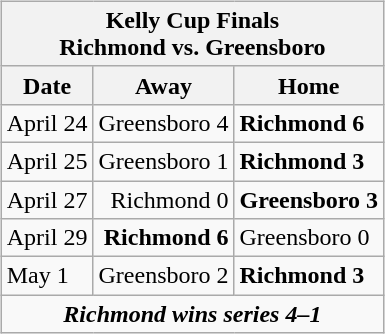<table cellspacing="10">
<tr>
<td valign="top"><br><table class="wikitable">
<tr>
<th bgcolor="#DDDDDD" colspan="4">Kelly Cup Finals <br>Richmond vs. Greensboro</th>
</tr>
<tr>
<th>Date</th>
<th>Away</th>
<th>Home</th>
</tr>
<tr>
<td>April 24</td>
<td align="right">Greensboro 4</td>
<td><strong>Richmond 6</strong></td>
</tr>
<tr>
<td>April 25</td>
<td align="right">Greensboro 1</td>
<td><strong>Richmond 3</strong></td>
</tr>
<tr>
<td>April 27</td>
<td align="right">Richmond 0</td>
<td><strong>Greensboro 3</strong></td>
</tr>
<tr>
<td>April 29</td>
<td align="right"><strong>Richmond 6</strong></td>
<td>Greensboro 0</td>
</tr>
<tr>
<td>May 1</td>
<td align="right">Greensboro 2</td>
<td><strong>Richmond 3</strong></td>
</tr>
<tr align="center">
<td colspan="4"><strong><em>Richmond wins series 4–1</em></strong></td>
</tr>
</table>
</td>
</tr>
</table>
